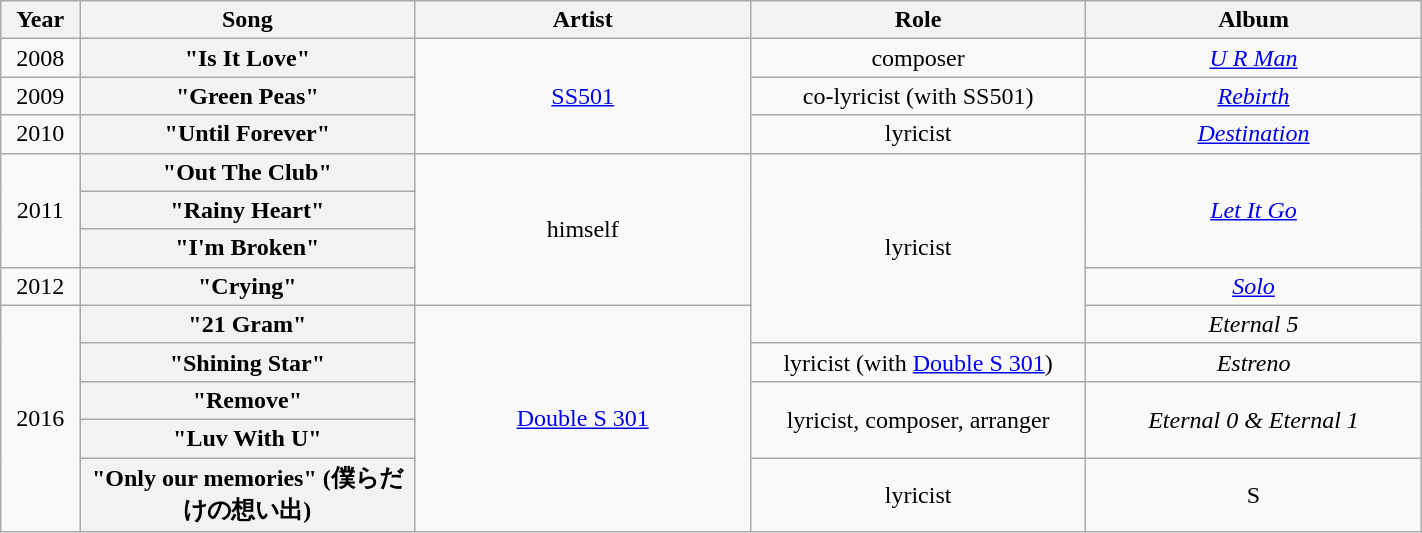<table class="wikitable plainrowheaders" style="text-align: center; width:75%;">
<tr>
<th scope="col" style="width:2em;">Year</th>
<th scope="col" style="width:10em;">Song</th>
<th scope="col" style="width:10em;">Artist</th>
<th scope="col" style="width:10em;">Role</th>
<th scope="col" style="width:10em;">Album</th>
</tr>
<tr>
<td>2008</td>
<th scope=row>"Is It Love"</th>
<td rowspan=3><a href='#'>SS501</a></td>
<td>composer</td>
<td><em><a href='#'>U R Man</a></em></td>
</tr>
<tr>
<td>2009</td>
<th scope=row>"Green Peas"</th>
<td>co-lyricist (with SS501)</td>
<td><em><a href='#'>Rebirth</a></em></td>
</tr>
<tr>
<td>2010</td>
<th scope=row>"Until Forever"</th>
<td>lyricist</td>
<td><em><a href='#'>Destination</a></em></td>
</tr>
<tr>
<td rowspan=3>2011</td>
<th scope=row>"Out The Club"</th>
<td rowspan = 4>himself</td>
<td rowspan = 5>lyricist</td>
<td rowspan = 3><em><a href='#'>Let It Go</a></em></td>
</tr>
<tr>
<th scope=row>"Rainy Heart"</th>
</tr>
<tr>
<th scope=row>"I'm Broken"</th>
</tr>
<tr>
<td>2012</td>
<th scope=row>"Crying"</th>
<td><em><a href='#'>Solo</a></em></td>
</tr>
<tr>
<td rowspan = 5>2016</td>
<th scope=row>"21 Gram"</th>
<td rowspan=5><a href='#'>Double S 301</a></td>
<td><em>Eternal 5</em></td>
</tr>
<tr>
<th scope=row>"Shining Star"</th>
<td rowspan =>lyricist (with <a href='#'>Double S 301</a>)</td>
<td><em>Estreno</em></td>
</tr>
<tr>
<th scope=row>"Remove"</th>
<td rowspan =2>lyricist, composer, arranger</td>
<td rowspan = 2><em>Eternal 0 & Eternal 1</em></td>
</tr>
<tr>
<th scope=row>"Luv With U"</th>
</tr>
<tr>
<th scope=row>"Only our memories" (僕らだけの想い出)</th>
<td rowspan =>lyricist</td>
<td rowspan=>S</td>
</tr>
</table>
